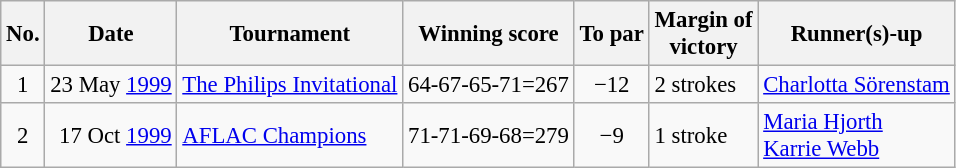<table class="wikitable" style="font-size:95%;">
<tr>
<th>No.</th>
<th>Date</th>
<th>Tournament</th>
<th>Winning score</th>
<th>To par</th>
<th>Margin of<br>victory</th>
<th>Runner(s)-up</th>
</tr>
<tr>
<td align=center>1</td>
<td align=right>23 May <a href='#'>1999</a></td>
<td><a href='#'>The Philips Invitational</a></td>
<td align=right>64-67-65-71=267</td>
<td align=center>−12</td>
<td>2 strokes</td>
<td> <a href='#'>Charlotta Sörenstam</a></td>
</tr>
<tr>
<td align=center>2</td>
<td align=right>17 Oct <a href='#'>1999</a></td>
<td><a href='#'>AFLAC Champions</a></td>
<td align=right>71-71-69-68=279</td>
<td align=center>−9</td>
<td>1 stroke</td>
<td> <a href='#'>Maria Hjorth</a><br> <a href='#'>Karrie Webb</a></td>
</tr>
</table>
